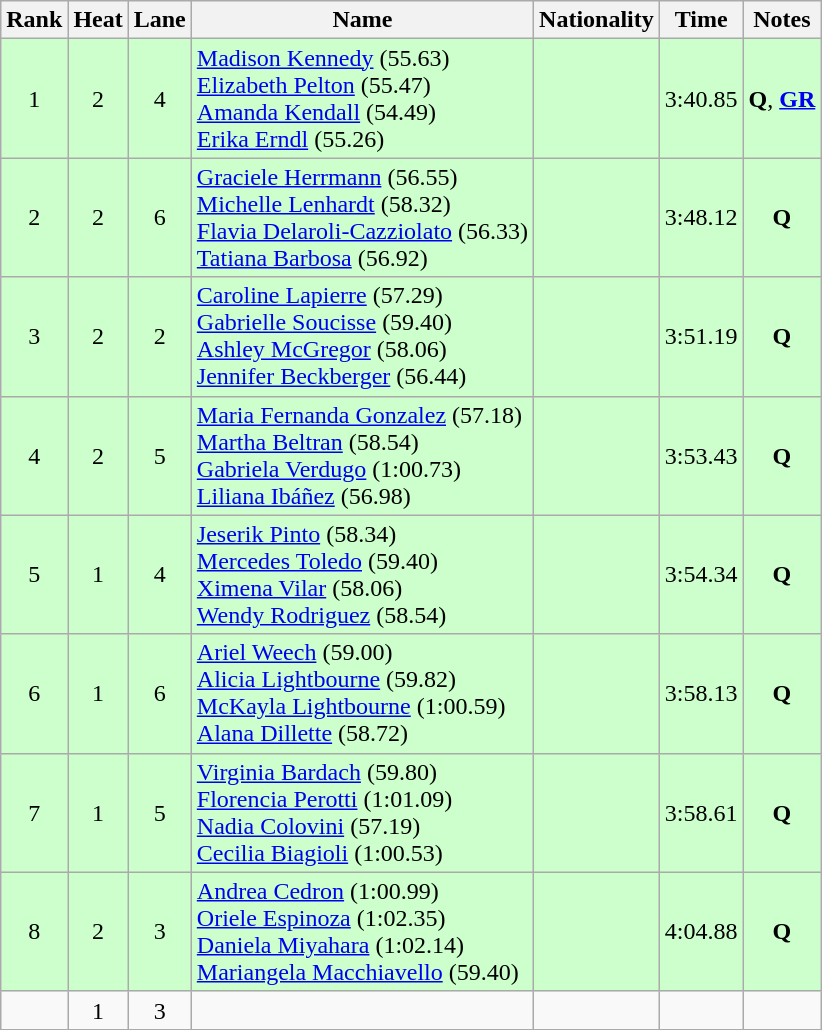<table class="wikitable sortable" style="text-align:center">
<tr>
<th>Rank</th>
<th>Heat</th>
<th>Lane</th>
<th>Name</th>
<th>Nationality</th>
<th>Time</th>
<th>Notes</th>
</tr>
<tr bgcolor=ccffcc>
<td>1</td>
<td>2</td>
<td>4</td>
<td align=left><a href='#'>Madison Kennedy</a> (55.63)<br><a href='#'>Elizabeth Pelton</a> (55.47)<br><a href='#'>Amanda Kendall</a> (54.49)<br><a href='#'>Erika Erndl</a> (55.26)</td>
<td align=left></td>
<td>3:40.85</td>
<td><strong>Q</strong>, <strong><a href='#'>GR</a></strong></td>
</tr>
<tr bgcolor=ccffcc>
<td>2</td>
<td>2</td>
<td>6</td>
<td align=left><a href='#'>Graciele Herrmann</a> (56.55)<br><a href='#'>Michelle Lenhardt</a> (58.32)<br><a href='#'>Flavia Delaroli-Cazziolato</a> (56.33)<br><a href='#'>Tatiana Barbosa</a> (56.92)</td>
<td align=left></td>
<td>3:48.12</td>
<td><strong>Q</strong></td>
</tr>
<tr bgcolor=ccffcc>
<td>3</td>
<td>2</td>
<td>2</td>
<td align=left><a href='#'>Caroline Lapierre</a> (57.29)<br><a href='#'>Gabrielle Soucisse</a> (59.40)<br><a href='#'>Ashley McGregor</a> (58.06)<br><a href='#'>Jennifer Beckberger</a> (56.44)</td>
<td align=left></td>
<td>3:51.19</td>
<td><strong>Q</strong></td>
</tr>
<tr bgcolor=ccffcc>
<td>4</td>
<td>2</td>
<td>5</td>
<td align=left><a href='#'>Maria Fernanda Gonzalez</a> (57.18)<br><a href='#'>Martha Beltran</a> (58.54)<br><a href='#'>Gabriela Verdugo</a> (1:00.73)<br><a href='#'>Liliana Ibáñez</a> (56.98)</td>
<td align=left></td>
<td>3:53.43</td>
<td><strong>Q</strong></td>
</tr>
<tr bgcolor=ccffcc>
<td>5</td>
<td>1</td>
<td>4</td>
<td align=left><a href='#'>Jeserik Pinto</a> (58.34)<br><a href='#'>Mercedes Toledo</a> (59.40)<br><a href='#'>Ximena Vilar</a> (58.06)<br><a href='#'>Wendy Rodriguez</a> (58.54)</td>
<td align=left></td>
<td>3:54.34</td>
<td><strong>Q</strong></td>
</tr>
<tr bgcolor=ccffcc>
<td>6</td>
<td>1</td>
<td>6</td>
<td align=left><a href='#'>Ariel Weech</a> (59.00)<br><a href='#'>Alicia Lightbourne</a> (59.82)<br><a href='#'>McKayla Lightbourne</a> (1:00.59)<br><a href='#'>Alana Dillette</a> (58.72)</td>
<td align=left></td>
<td>3:58.13</td>
<td><strong>Q</strong></td>
</tr>
<tr bgcolor=ccffcc>
<td>7</td>
<td>1</td>
<td>5</td>
<td align=left><a href='#'>Virginia Bardach</a> (59.80)<br><a href='#'>Florencia Perotti</a> (1:01.09)<br><a href='#'>Nadia Colovini</a> (57.19)<br><a href='#'>Cecilia Biagioli</a> (1:00.53)</td>
<td align=left></td>
<td>3:58.61</td>
<td><strong>Q</strong></td>
</tr>
<tr bgcolor=ccffcc>
<td>8</td>
<td>2</td>
<td>3</td>
<td align=left><a href='#'>Andrea Cedron</a> (1:00.99)<br><a href='#'>Oriele Espinoza</a> (1:02.35)<br><a href='#'>Daniela Miyahara</a> (1:02.14)<br><a href='#'>Mariangela Macchiavello</a> (59.40)</td>
<td align=left></td>
<td>4:04.88</td>
<td><strong>Q</strong></td>
</tr>
<tr>
<td></td>
<td>1</td>
<td>3</td>
<td align=left></td>
<td align=left></td>
<td></td>
<td></td>
</tr>
</table>
